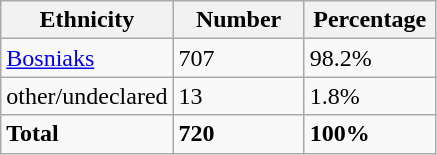<table class="wikitable">
<tr>
<th width="100px">Ethnicity</th>
<th width="80px">Number</th>
<th width="80px">Percentage</th>
</tr>
<tr>
<td><a href='#'>Bosniaks</a></td>
<td>707</td>
<td>98.2%</td>
</tr>
<tr>
<td>other/undeclared</td>
<td>13</td>
<td>1.8%</td>
</tr>
<tr>
<td><strong>Total</strong></td>
<td><strong>720</strong></td>
<td><strong>100%</strong></td>
</tr>
</table>
